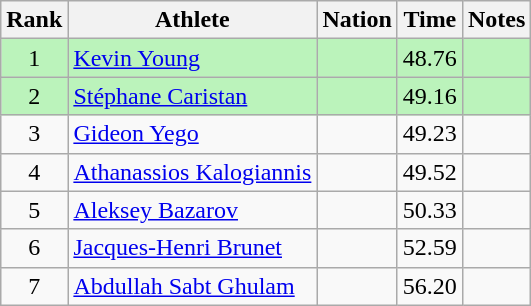<table class="wikitable sortable" style="text-align:center">
<tr>
<th>Rank</th>
<th>Athlete</th>
<th>Nation</th>
<th>Time</th>
<th>Notes</th>
</tr>
<tr style="background:#bbf3bb;">
<td>1</td>
<td align=left><a href='#'>Kevin Young</a></td>
<td align=left></td>
<td>48.76</td>
<td></td>
</tr>
<tr style="background:#bbf3bb;">
<td>2</td>
<td align=left><a href='#'>Stéphane Caristan</a></td>
<td align=left></td>
<td>49.16</td>
<td></td>
</tr>
<tr>
<td>3</td>
<td align=left><a href='#'>Gideon Yego</a></td>
<td align=left></td>
<td>49.23</td>
<td></td>
</tr>
<tr>
<td>4</td>
<td align=left><a href='#'>Athanassios Kalogiannis</a></td>
<td align=left></td>
<td>49.52</td>
<td></td>
</tr>
<tr>
<td>5</td>
<td align=left><a href='#'>Aleksey Bazarov</a></td>
<td align=left></td>
<td>50.33</td>
<td></td>
</tr>
<tr>
<td>6</td>
<td align=left><a href='#'>Jacques-Henri Brunet</a></td>
<td align=left></td>
<td>52.59</td>
<td></td>
</tr>
<tr>
<td>7</td>
<td align=left><a href='#'>Abdullah Sabt Ghulam</a></td>
<td align=left></td>
<td>56.20</td>
<td></td>
</tr>
</table>
